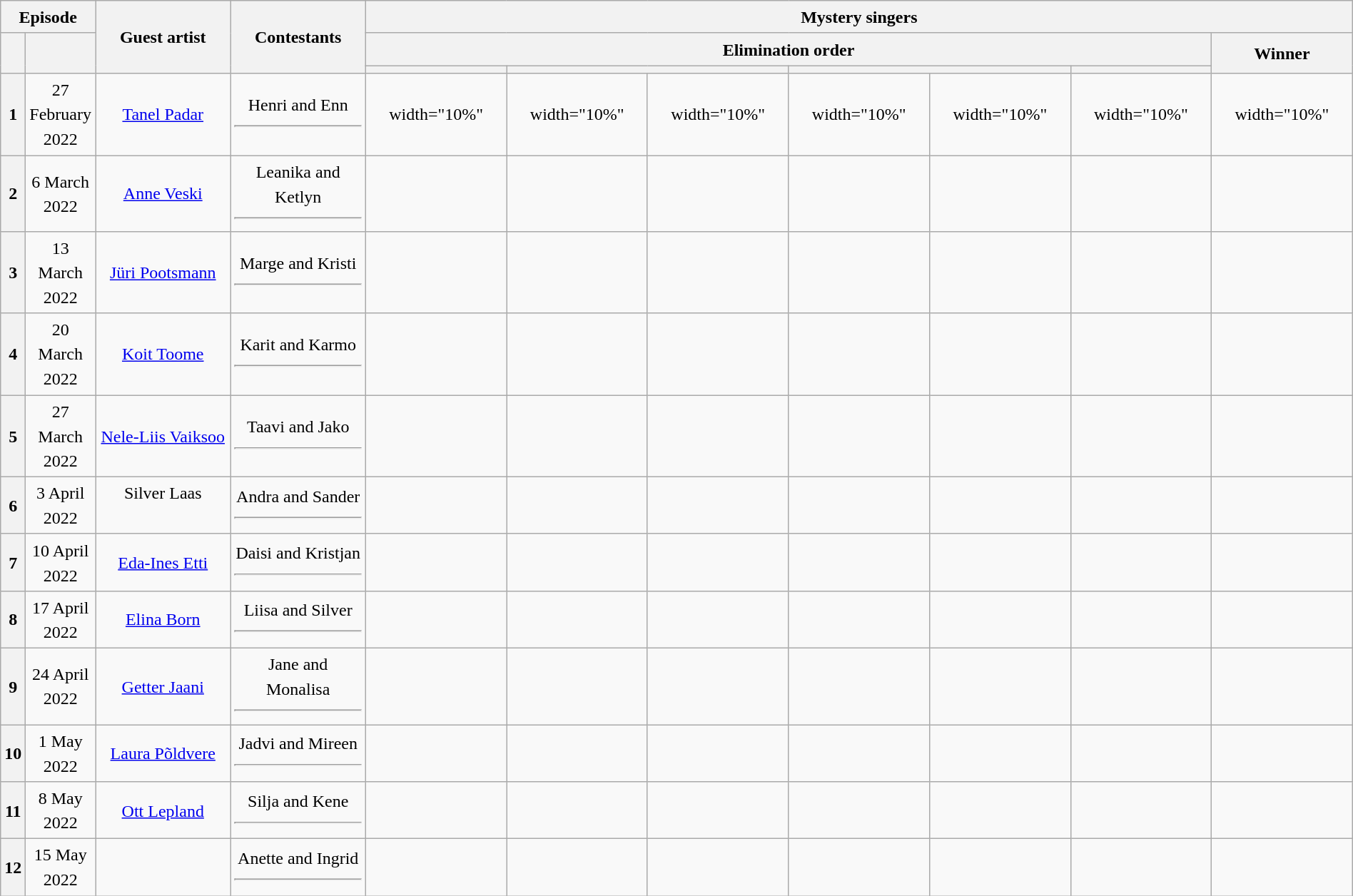<table class="wikitable plainrowheaders mw-collapsible" style="text-align:center; line-height:23px; width:100%;">
<tr>
<th colspan="2" width="1%">Episode</th>
<th rowspan="3" width="10%">Guest artist</th>
<th rowspan="3" width="10%">Contestants</th>
<th colspan="7">Mystery singers<br></th>
</tr>
<tr>
<th rowspan="2"></th>
<th rowspan="2"></th>
<th colspan="6">Elimination order</th>
<th rowspan="2">Winner</th>
</tr>
<tr>
<th></th>
<th colspan="2"></th>
<th colspan="2"></th>
<th></th>
</tr>
<tr>
<th>1</th>
<td>27 February 2022</td>
<td><a href='#'>Tanel Padar</a><br></td>
<td>Henri and Enn<hr></td>
<td>width="10%" </td>
<td>width="10%" </td>
<td>width="10%" </td>
<td>width="10%" </td>
<td>width="10%" </td>
<td>width="10%" </td>
<td>width="10%" </td>
</tr>
<tr>
<th>2</th>
<td>6 March 2022</td>
<td><a href='#'>Anne Veski</a><br></td>
<td>Leanika and Ketlyn<hr></td>
<td></td>
<td></td>
<td></td>
<td></td>
<td></td>
<td></td>
<td></td>
</tr>
<tr>
<th>3</th>
<td>13 March 2022</td>
<td><a href='#'>Jüri Pootsmann</a><br></td>
<td>Marge and Kristi<hr></td>
<td></td>
<td></td>
<td></td>
<td></td>
<td></td>
<td></td>
<td></td>
</tr>
<tr>
<th>4</th>
<td>20 March 2022</td>
<td><a href='#'>Koit Toome</a><br></td>
<td>Karit and Karmo<hr></td>
<td></td>
<td></td>
<td></td>
<td></td>
<td></td>
<td></td>
<td></td>
</tr>
<tr>
<th>5</th>
<td>27 March 2022</td>
<td><a href='#'>Nele-Liis Vaiksoo</a><br></td>
<td>Taavi and Jako<hr></td>
<td></td>
<td></td>
<td></td>
<td></td>
<td></td>
<td></td>
<td></td>
</tr>
<tr>
<th>6</th>
<td>3 April 2022</td>
<td>Silver Laas<br><br></td>
<td>Andra and Sander<hr></td>
<td></td>
<td></td>
<td></td>
<td></td>
<td></td>
<td></td>
<td></td>
</tr>
<tr>
<th>7</th>
<td>10 April 2022</td>
<td><a href='#'>Eda-Ines Etti</a><br></td>
<td>Daisi and Kristjan<hr></td>
<td></td>
<td></td>
<td></td>
<td></td>
<td></td>
<td></td>
<td></td>
</tr>
<tr>
<th>8</th>
<td>17 April 2022</td>
<td><a href='#'>Elina Born</a><br></td>
<td>Liisa and Silver<hr></td>
<td></td>
<td></td>
<td></td>
<td></td>
<td></td>
<td></td>
<td></td>
</tr>
<tr>
<th>9</th>
<td>24 April 2022</td>
<td><a href='#'>Getter Jaani</a><br></td>
<td>Jane and Monalisa<hr></td>
<td></td>
<td></td>
<td></td>
<td></td>
<td></td>
<td></td>
<td></td>
</tr>
<tr>
<th>10</th>
<td>1 May 2022</td>
<td><a href='#'>Laura Põldvere</a><br></td>
<td>Jadvi and Mireen<hr></td>
<td></td>
<td></td>
<td></td>
<td></td>
<td></td>
<td></td>
<td></td>
</tr>
<tr>
<th>11</th>
<td>8 May 2022</td>
<td><a href='#'>Ott Lepland</a><br></td>
<td>Silja and Kene<hr></td>
<td></td>
<td></td>
<td></td>
<td></td>
<td></td>
<td></td>
<td></td>
</tr>
<tr>
<th>12</th>
<td>15 May 2022</td>
<td><br></td>
<td>Anette and Ingrid<hr></td>
<td></td>
<td></td>
<td></td>
<td></td>
<td></td>
<td></td>
<td></td>
</tr>
</table>
